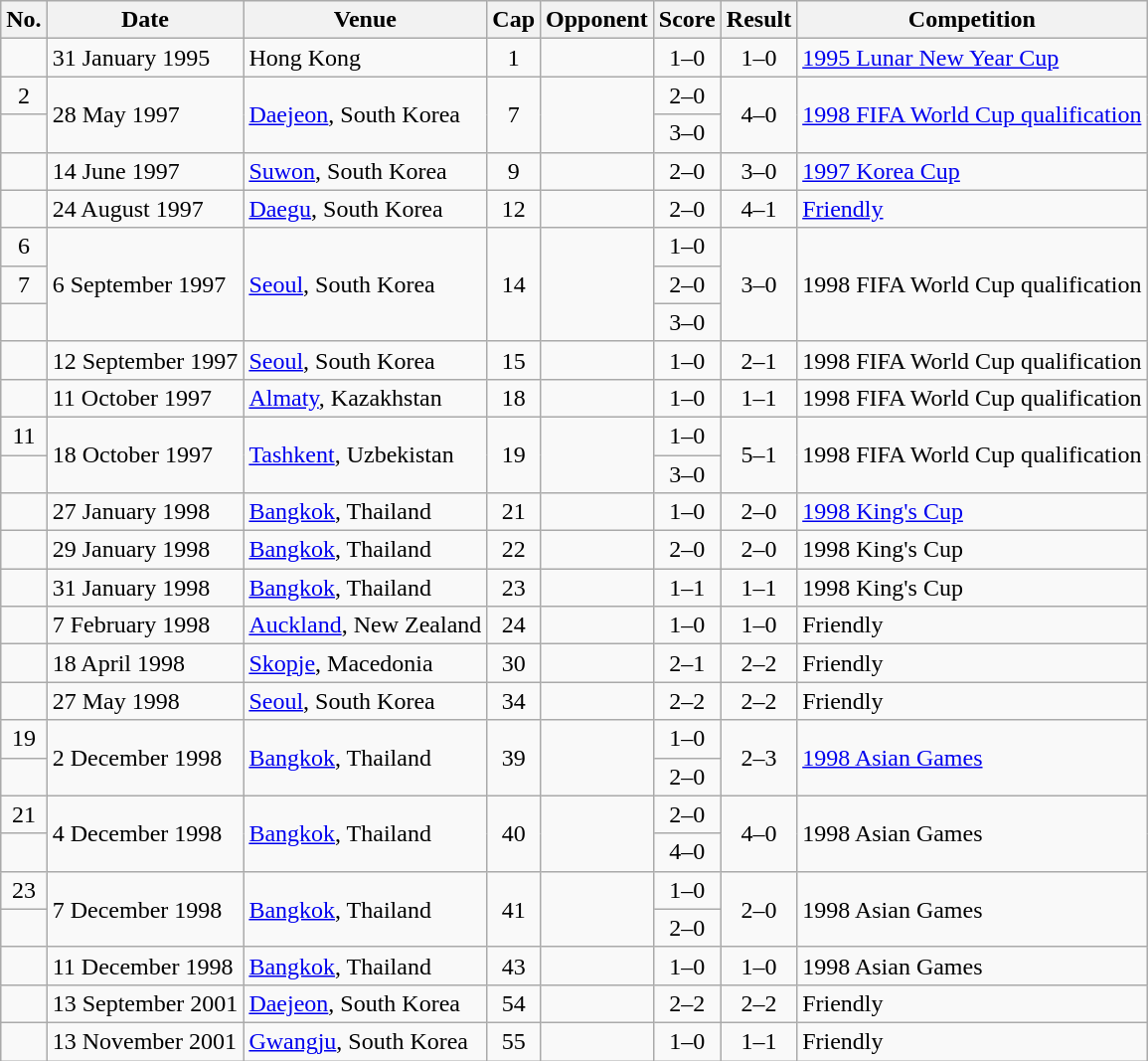<table class="wikitable sortable">
<tr>
<th>No.</th>
<th>Date</th>
<th>Venue</th>
<th>Cap</th>
<th>Opponent</th>
<th>Score</th>
<th>Result</th>
<th>Competition</th>
</tr>
<tr>
<td></td>
<td>31 January 1995</td>
<td>Hong Kong</td>
<td align="center">1</td>
<td></td>
<td align="center">1–0</td>
<td align="center">1–0</td>
<td><a href='#'>1995 Lunar New Year Cup</a></td>
</tr>
<tr>
<td align="center">2</td>
<td rowspan="2">28 May 1997</td>
<td rowspan="2"><a href='#'>Daejeon</a>, South Korea</td>
<td align="center" rowspan="2">7</td>
<td rowspan="2"></td>
<td align="center">2–0</td>
<td align="center" rowspan="2">4–0</td>
<td rowspan="2"><a href='#'>1998 FIFA World Cup qualification</a></td>
</tr>
<tr>
<td></td>
<td align="center">3–0</td>
</tr>
<tr>
<td></td>
<td>14 June 1997</td>
<td><a href='#'>Suwon</a>, South Korea</td>
<td align="center">9</td>
<td></td>
<td align="center">2–0</td>
<td align="center">3–0</td>
<td><a href='#'>1997 Korea Cup</a></td>
</tr>
<tr>
<td></td>
<td>24 August 1997</td>
<td><a href='#'>Daegu</a>, South Korea</td>
<td align="center">12</td>
<td></td>
<td align="center">2–0</td>
<td align="center">4–1</td>
<td><a href='#'>Friendly</a></td>
</tr>
<tr>
<td align="center">6</td>
<td rowspan="3">6 September 1997</td>
<td rowspan="3"><a href='#'>Seoul</a>, South Korea</td>
<td align="center" rowspan="3">14</td>
<td rowspan="3"></td>
<td align="center">1–0</td>
<td align="center" rowspan="3">3–0</td>
<td rowspan="3">1998 FIFA World Cup qualification</td>
</tr>
<tr>
<td align="center">7</td>
<td align="center">2–0</td>
</tr>
<tr>
<td></td>
<td align="center">3–0</td>
</tr>
<tr>
<td></td>
<td>12 September 1997</td>
<td><a href='#'>Seoul</a>, South Korea</td>
<td align="center">15</td>
<td></td>
<td align="center">1–0</td>
<td align="center">2–1</td>
<td>1998 FIFA World Cup qualification</td>
</tr>
<tr>
<td></td>
<td>11 October 1997</td>
<td><a href='#'>Almaty</a>, Kazakhstan</td>
<td align="center">18</td>
<td></td>
<td align="center">1–0</td>
<td align="center">1–1</td>
<td>1998 FIFA World Cup qualification</td>
</tr>
<tr>
<td align="center">11</td>
<td rowspan="2">18 October 1997</td>
<td rowspan="2"><a href='#'>Tashkent</a>, Uzbekistan</td>
<td align="center" rowspan="2">19</td>
<td rowspan="2"></td>
<td align="center">1–0</td>
<td align="center" rowspan="2">5–1</td>
<td rowspan="2">1998 FIFA World Cup qualification</td>
</tr>
<tr>
<td></td>
<td align="center">3–0</td>
</tr>
<tr>
<td></td>
<td>27 January 1998</td>
<td><a href='#'>Bangkok</a>, Thailand</td>
<td align="center">21</td>
<td></td>
<td align="center">1–0</td>
<td align="center">2–0</td>
<td><a href='#'>1998 King's Cup</a></td>
</tr>
<tr>
<td></td>
<td>29 January 1998</td>
<td><a href='#'>Bangkok</a>, Thailand</td>
<td align="center">22</td>
<td></td>
<td align="center">2–0</td>
<td align="center">2–0</td>
<td>1998 King's Cup</td>
</tr>
<tr>
<td></td>
<td>31 January 1998</td>
<td><a href='#'>Bangkok</a>, Thailand</td>
<td align="center">23</td>
<td></td>
<td align="center">1–1</td>
<td align="center">1–1 <br></td>
<td>1998 King's Cup</td>
</tr>
<tr>
<td></td>
<td>7 February 1998</td>
<td><a href='#'>Auckland</a>, New Zealand</td>
<td align="center">24</td>
<td></td>
<td align="center">1–0</td>
<td align="center">1–0</td>
<td>Friendly</td>
</tr>
<tr>
<td></td>
<td>18 April 1998</td>
<td><a href='#'>Skopje</a>, Macedonia</td>
<td align="center">30</td>
<td></td>
<td align="center">2–1</td>
<td align="center">2–2</td>
<td>Friendly</td>
</tr>
<tr>
<td></td>
<td>27 May 1998</td>
<td><a href='#'>Seoul</a>, South Korea</td>
<td align="center">34</td>
<td></td>
<td align="center">2–2</td>
<td align="center">2–2</td>
<td>Friendly</td>
</tr>
<tr>
<td align="center">19</td>
<td rowspan="2">2 December 1998</td>
<td rowspan="2"><a href='#'>Bangkok</a>, Thailand</td>
<td align="center" rowspan="2">39</td>
<td rowspan="2"></td>
<td align="center">1–0</td>
<td align="center" rowspan="2">2–3</td>
<td rowspan="2"><a href='#'>1998 Asian Games</a></td>
</tr>
<tr>
<td></td>
<td align="center">2–0</td>
</tr>
<tr>
<td align="center">21</td>
<td rowspan="2">4 December 1998</td>
<td rowspan="2"><a href='#'>Bangkok</a>, Thailand</td>
<td align="center" rowspan="2">40</td>
<td rowspan="2"></td>
<td align="center">2–0</td>
<td align="center" rowspan="2">4–0</td>
<td rowspan="2">1998 Asian Games</td>
</tr>
<tr>
<td></td>
<td align="center">4–0</td>
</tr>
<tr>
<td align="center">23</td>
<td rowspan="2">7 December 1998</td>
<td rowspan="2"><a href='#'>Bangkok</a>, Thailand</td>
<td align="center" rowspan="2">41</td>
<td rowspan="2"></td>
<td align="center">1–0</td>
<td align="center" rowspan="2">2–0</td>
<td rowspan="2">1998 Asian Games</td>
</tr>
<tr>
<td></td>
<td align="center">2–0</td>
</tr>
<tr>
<td></td>
<td>11 December 1998</td>
<td><a href='#'>Bangkok</a>, Thailand</td>
<td align="center">43</td>
<td></td>
<td align="center">1–0</td>
<td align="center">1–0</td>
<td>1998 Asian Games</td>
</tr>
<tr>
<td></td>
<td>13 September 2001</td>
<td><a href='#'>Daejeon</a>, South Korea</td>
<td align="center">54</td>
<td></td>
<td align="center">2–2</td>
<td align="center">2–2</td>
<td>Friendly</td>
</tr>
<tr>
<td></td>
<td>13 November 2001</td>
<td><a href='#'>Gwangju</a>, South Korea</td>
<td align="center">55</td>
<td></td>
<td align="center">1–0</td>
<td align="center">1–1</td>
<td>Friendly</td>
</tr>
</table>
